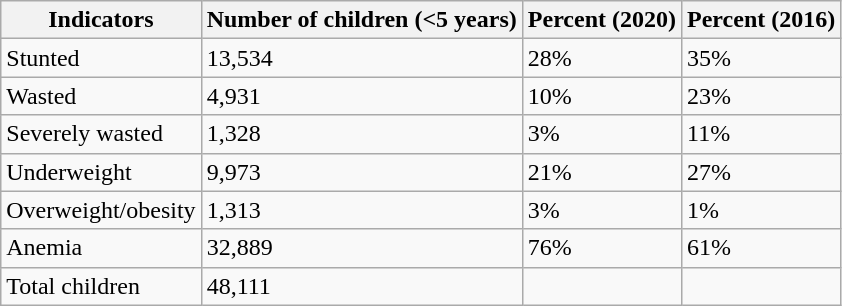<table class = "wikitable sortable">
<tr>
<th>Indicators</th>
<th>Number of children (<5 years)</th>
<th>Percent (2020)</th>
<th>Percent (2016)</th>
</tr>
<tr>
<td>Stunted</td>
<td>13,534</td>
<td>28%</td>
<td>35%</td>
</tr>
<tr>
<td>Wasted</td>
<td>4,931</td>
<td>10%</td>
<td>23%</td>
</tr>
<tr>
<td>Severely wasted</td>
<td>1,328</td>
<td>3%</td>
<td>11%</td>
</tr>
<tr>
<td>Underweight</td>
<td>9,973</td>
<td>21%</td>
<td>27%</td>
</tr>
<tr>
<td>Overweight/obesity</td>
<td>1,313</td>
<td>3%</td>
<td>1%</td>
</tr>
<tr>
<td>Anemia</td>
<td>32,889</td>
<td>76%</td>
<td>61%</td>
</tr>
<tr>
<td>Total children</td>
<td>48,111</td>
<td></td>
<td></td>
</tr>
</table>
